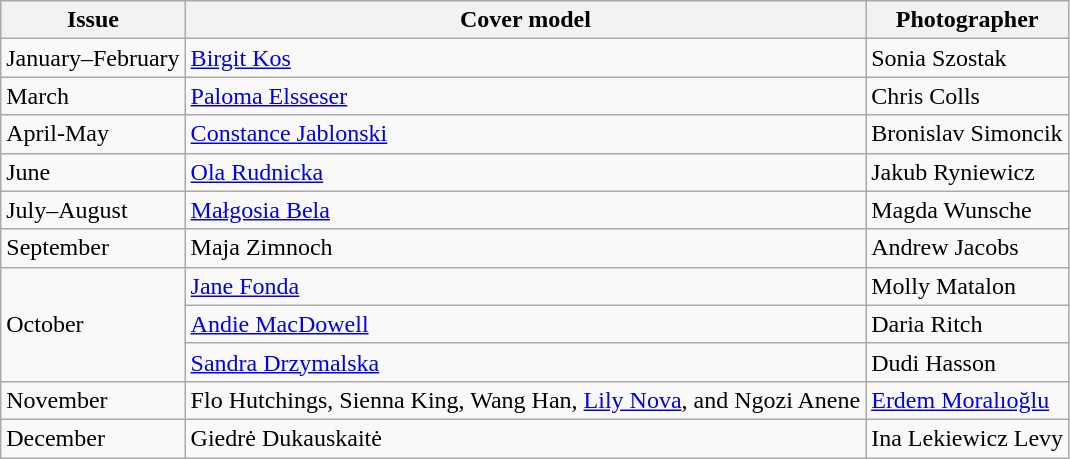<table class="sortable wikitable">
<tr>
<th>Issue</th>
<th>Cover model</th>
<th>Photographer</th>
</tr>
<tr>
<td>January–February</td>
<td><a href='#'>Birgit Kos</a></td>
<td>Sonia Szostak</td>
</tr>
<tr>
<td>March</td>
<td><a href='#'>Paloma Elsseser</a></td>
<td>Chris Colls</td>
</tr>
<tr>
<td>April-May</td>
<td><a href='#'>Constance Jablonski</a></td>
<td>Bronislav Simoncik</td>
</tr>
<tr>
<td>June</td>
<td><a href='#'>Ola Rudnicka</a></td>
<td>Jakub Ryniewicz</td>
</tr>
<tr>
<td>July–August</td>
<td><a href='#'>Małgosia Bela</a></td>
<td>Magda Wunsche</td>
</tr>
<tr>
<td>September</td>
<td>Maja Zimnoch</td>
<td>Andrew Jacobs</td>
</tr>
<tr>
<td rowspan="3">October</td>
<td><a href='#'>Jane Fonda</a></td>
<td>Molly Matalon</td>
</tr>
<tr>
<td><a href='#'>Andie MacDowell</a></td>
<td>Daria Ritch</td>
</tr>
<tr>
<td><a href='#'>Sandra Drzymalska</a></td>
<td>Dudi Hasson</td>
</tr>
<tr>
<td>November</td>
<td>Flo Hutchings, Sienna King, Wang Han, <a href='#'>Lily Nova</a>, and Ngozi Anene</td>
<td><a href='#'>Erdem Moralıoğlu</a></td>
</tr>
<tr>
<td>December</td>
<td>Giedrė Dukauskaitė</td>
<td>Ina Lekiewicz Levy</td>
</tr>
</table>
